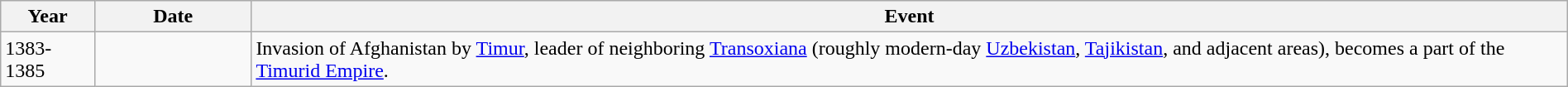<table class="wikitable" width="100%">
<tr>
<th style="width:6%">Year</th>
<th style="width:10%">Date</th>
<th>Event</th>
</tr>
<tr>
<td>1383-1385</td>
<td></td>
<td>Invasion of Afghanistan by <a href='#'>Timur</a>, leader of neighboring <a href='#'>Transoxiana</a> (roughly modern-day <a href='#'>Uzbekistan</a>, <a href='#'>Tajikistan</a>, and adjacent areas), becomes a part of the <a href='#'>Timurid Empire</a>.</td>
</tr>
</table>
